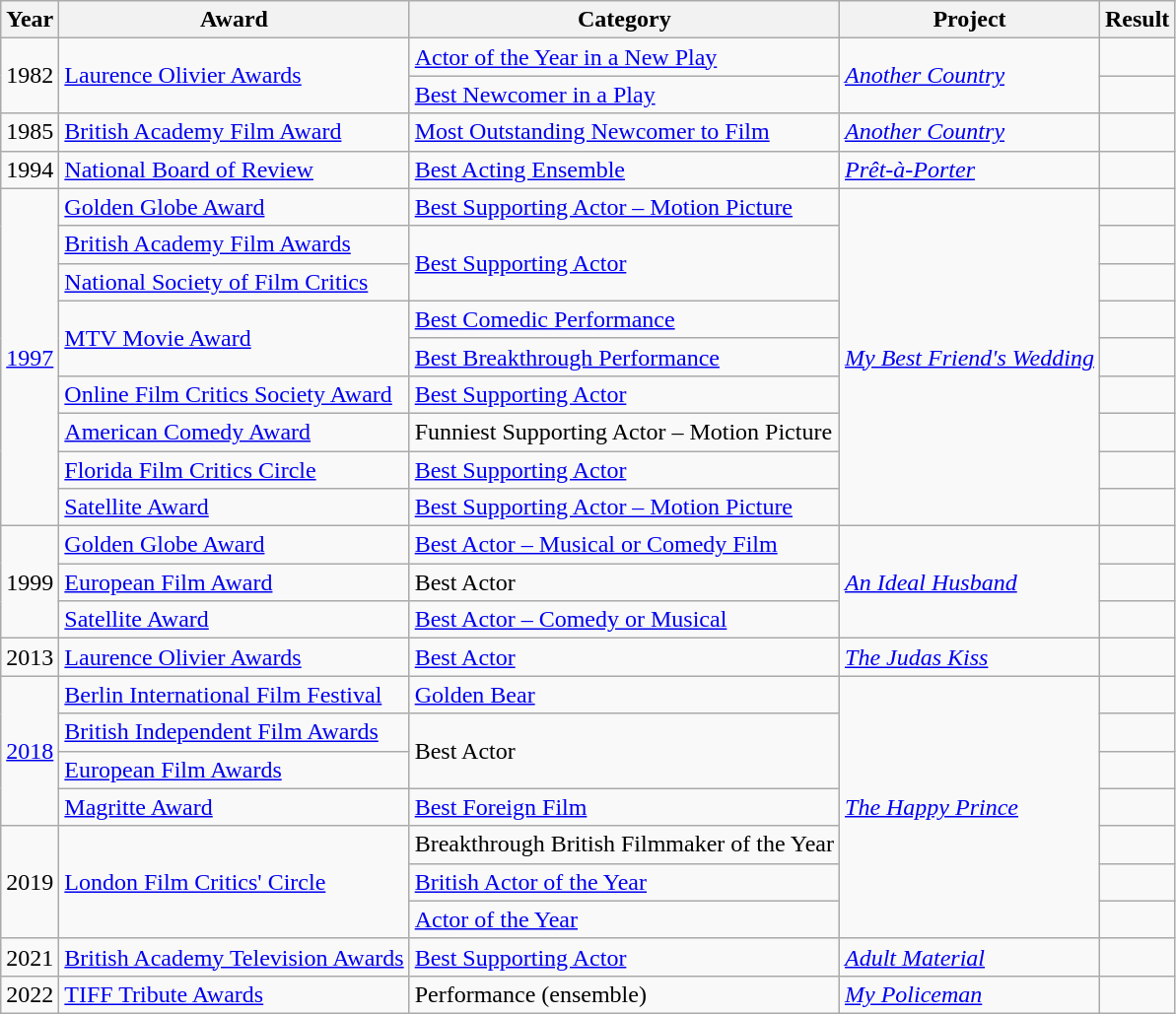<table class="wikitable">
<tr>
<th>Year</th>
<th>Award</th>
<th>Category</th>
<th>Project</th>
<th>Result</th>
</tr>
<tr>
<td rowspan="2">1982</td>
<td rowspan="2"><a href='#'>Laurence Olivier Awards</a></td>
<td><a href='#'>Actor of the Year in a New Play</a></td>
<td rowspan="2"><a href='#'><em>Another Country</em></a></td>
<td></td>
</tr>
<tr>
<td><a href='#'>Best Newcomer in a Play</a></td>
<td></td>
</tr>
<tr>
<td>1985</td>
<td><a href='#'>British Academy Film Award</a></td>
<td><a href='#'>Most Outstanding Newcomer to Film</a></td>
<td><em><a href='#'>Another Country</a></em></td>
<td></td>
</tr>
<tr>
<td>1994</td>
<td><a href='#'>National Board of Review</a></td>
<td><a href='#'>Best Acting Ensemble</a></td>
<td><em><a href='#'>Prêt-à-Porter</a></em></td>
<td></td>
</tr>
<tr>
<td rowspan="9"><a href='#'>1997</a></td>
<td><a href='#'>Golden Globe Award</a></td>
<td><a href='#'>Best Supporting Actor – Motion Picture</a></td>
<td rowspan=9><em><a href='#'>My Best Friend's Wedding</a></em></td>
<td></td>
</tr>
<tr>
<td><a href='#'>British Academy Film Awards</a></td>
<td rowspan="2"><a href='#'>Best Supporting Actor</a></td>
<td></td>
</tr>
<tr>
<td><a href='#'>National Society of Film Critics</a></td>
<td></td>
</tr>
<tr>
<td rowspan="2"><a href='#'>MTV Movie Award</a></td>
<td><a href='#'>Best Comedic Performance</a></td>
<td></td>
</tr>
<tr>
<td><a href='#'>Best Breakthrough Performance</a></td>
<td></td>
</tr>
<tr>
<td><a href='#'>Online Film Critics Society Award</a></td>
<td><a href='#'>Best Supporting Actor</a></td>
<td></td>
</tr>
<tr>
<td><a href='#'>American Comedy Award</a></td>
<td>Funniest Supporting Actor – Motion Picture</td>
<td></td>
</tr>
<tr>
<td><a href='#'>Florida Film Critics Circle</a></td>
<td><a href='#'>Best Supporting Actor</a></td>
<td></td>
</tr>
<tr>
<td><a href='#'>Satellite Award</a></td>
<td><a href='#'>Best Supporting Actor – Motion Picture</a></td>
<td></td>
</tr>
<tr>
<td rowspan=3>1999</td>
<td><a href='#'>Golden Globe Award</a></td>
<td><a href='#'>Best Actor – Musical or Comedy Film</a></td>
<td rowspan=3><em><a href='#'>An Ideal Husband</a></em></td>
<td></td>
</tr>
<tr>
<td><a href='#'>European Film Award</a></td>
<td>Best Actor</td>
<td></td>
</tr>
<tr>
<td><a href='#'>Satellite Award</a></td>
<td><a href='#'>Best Actor – Comedy or Musical</a></td>
<td></td>
</tr>
<tr>
<td>2013</td>
<td><a href='#'>Laurence Olivier Awards</a></td>
<td><a href='#'>Best Actor</a></td>
<td><a href='#'><em>The Judas Kiss</em></a></td>
<td></td>
</tr>
<tr>
<td rowspan="4"><a href='#'>2018</a></td>
<td><a href='#'>Berlin International Film Festival</a></td>
<td><a href='#'>Golden Bear</a></td>
<td rowspan=7><em><a href='#'>The Happy Prince</a></em></td>
<td></td>
</tr>
<tr>
<td><a href='#'>British Independent Film Awards</a></td>
<td rowspan="2">Best Actor</td>
<td></td>
</tr>
<tr>
<td><a href='#'>European Film Awards</a></td>
<td></td>
</tr>
<tr>
<td><a href='#'>Magritte Award</a></td>
<td><a href='#'>Best Foreign Film</a></td>
<td></td>
</tr>
<tr>
<td rowspan=3>2019</td>
<td rowspan=3><a href='#'>London Film Critics' Circle</a></td>
<td>Breakthrough British Filmmaker of the Year</td>
<td></td>
</tr>
<tr>
<td><a href='#'>British Actor of the Year</a></td>
<td></td>
</tr>
<tr>
<td><a href='#'>Actor of the Year</a></td>
<td></td>
</tr>
<tr>
<td>2021</td>
<td><a href='#'>British Academy Television Awards</a></td>
<td><a href='#'>Best Supporting Actor</a></td>
<td><a href='#'><em>Adult Material</em></a></td>
<td></td>
</tr>
<tr>
<td>2022</td>
<td><a href='#'>TIFF Tribute Awards</a></td>
<td>Performance (ensemble)</td>
<td><em><a href='#'>My Policeman</a></em></td>
<td></td>
</tr>
</table>
